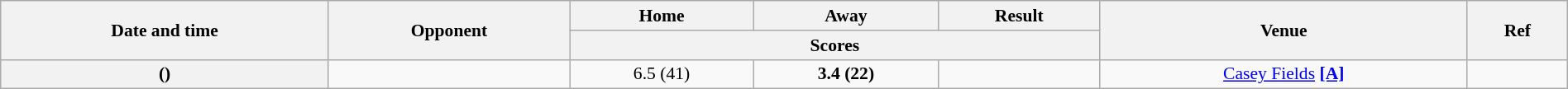<table class="wikitable plainrowheaders" style="font-size:90%; width:100%; text-align:center;">
<tr>
<th scope="col" rowspan="2">Date and time</th>
<th scope="col" rowspan="2">Opponent</th>
<th scope="col">Home</th>
<th scope="col">Away</th>
<th scope="col">Result</th>
<th scope="col" rowspan="2">Venue</th>
<th scope="col" class="unsortable" rowspan=2>Ref</th>
</tr>
<tr>
<th scope="col" colspan="3">Scores</th>
</tr>
<tr>
<th scope="row"> ()</th>
<td align=left></td>
<td>6.5 (41)</td>
<td><strong>3.4 (22)</strong></td>
<td></td>
<td><a href='#'>Casey Fields</a> <a href='#'><strong>[A]</strong></a></td>
<td></td>
</tr>
</table>
